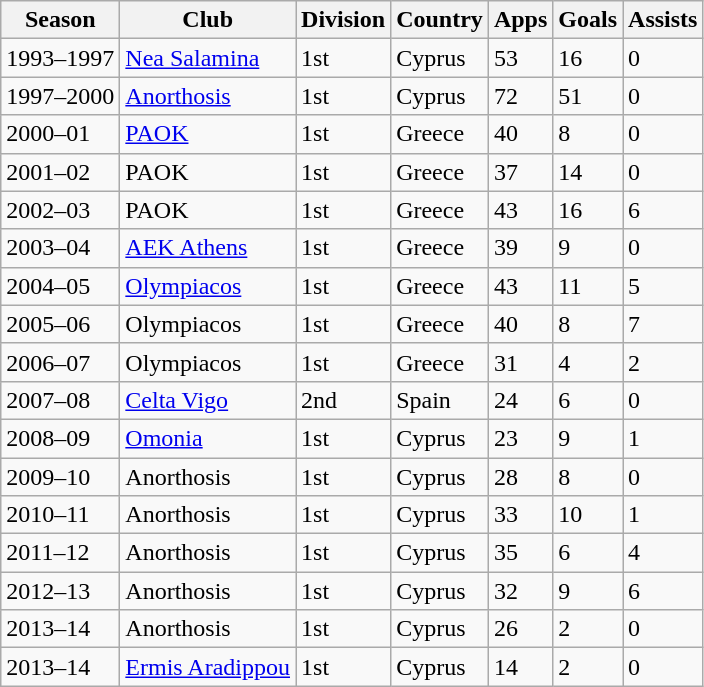<table class="wikitable">
<tr>
<th>Season</th>
<th>Club</th>
<th>Division</th>
<th>Country</th>
<th>Apps</th>
<th>Goals</th>
<th>Assists</th>
</tr>
<tr>
<td>1993–1997</td>
<td><a href='#'>Nea Salamina</a></td>
<td>1st</td>
<td>Cyprus</td>
<td>53</td>
<td>16</td>
<td>0</td>
</tr>
<tr>
<td>1997–2000</td>
<td><a href='#'>Anorthosis</a></td>
<td>1st</td>
<td>Cyprus</td>
<td>72</td>
<td>51</td>
<td>0</td>
</tr>
<tr>
<td>2000–01</td>
<td><a href='#'>PAOK</a></td>
<td>1st</td>
<td>Greece</td>
<td>40</td>
<td>8</td>
<td>0</td>
</tr>
<tr>
<td>2001–02</td>
<td>PAOK</td>
<td>1st</td>
<td>Greece</td>
<td>37</td>
<td>14</td>
<td>0</td>
</tr>
<tr>
<td>2002–03</td>
<td>PAOK</td>
<td>1st</td>
<td>Greece</td>
<td>43</td>
<td>16</td>
<td>6</td>
</tr>
<tr>
<td>2003–04</td>
<td><a href='#'>AEK Athens</a></td>
<td>1st</td>
<td>Greece</td>
<td>39</td>
<td>9</td>
<td>0</td>
</tr>
<tr>
<td>2004–05</td>
<td><a href='#'>Olympiacos</a></td>
<td>1st</td>
<td>Greece</td>
<td>43</td>
<td>11</td>
<td>5</td>
</tr>
<tr>
<td>2005–06</td>
<td>Olympiacos</td>
<td>1st</td>
<td>Greece</td>
<td>40</td>
<td>8</td>
<td>7</td>
</tr>
<tr>
<td>2006–07</td>
<td>Olympiacos</td>
<td>1st</td>
<td>Greece</td>
<td>31</td>
<td>4</td>
<td>2</td>
</tr>
<tr>
<td>2007–08</td>
<td><a href='#'>Celta Vigo</a></td>
<td>2nd</td>
<td>Spain</td>
<td>24</td>
<td>6</td>
<td>0</td>
</tr>
<tr>
<td>2008–09</td>
<td><a href='#'>Omonia</a></td>
<td>1st</td>
<td>Cyprus</td>
<td>23</td>
<td>9</td>
<td>1</td>
</tr>
<tr>
<td>2009–10</td>
<td>Anorthosis</td>
<td>1st</td>
<td>Cyprus</td>
<td>28</td>
<td>8</td>
<td>0</td>
</tr>
<tr>
<td>2010–11</td>
<td>Anorthosis</td>
<td>1st</td>
<td>Cyprus</td>
<td>33</td>
<td>10</td>
<td>1</td>
</tr>
<tr>
<td>2011–12</td>
<td>Anorthosis</td>
<td>1st</td>
<td>Cyprus</td>
<td>35</td>
<td>6</td>
<td>4</td>
</tr>
<tr>
<td>2012–13</td>
<td>Anorthosis</td>
<td>1st</td>
<td>Cyprus</td>
<td>32</td>
<td>9</td>
<td>6</td>
</tr>
<tr>
<td>2013–14</td>
<td>Anorthosis</td>
<td>1st</td>
<td>Cyprus</td>
<td>26</td>
<td>2</td>
<td>0</td>
</tr>
<tr>
<td>2013–14</td>
<td><a href='#'>Ermis Aradippou</a></td>
<td>1st</td>
<td>Cyprus</td>
<td>14</td>
<td>2</td>
<td>0</td>
</tr>
</table>
